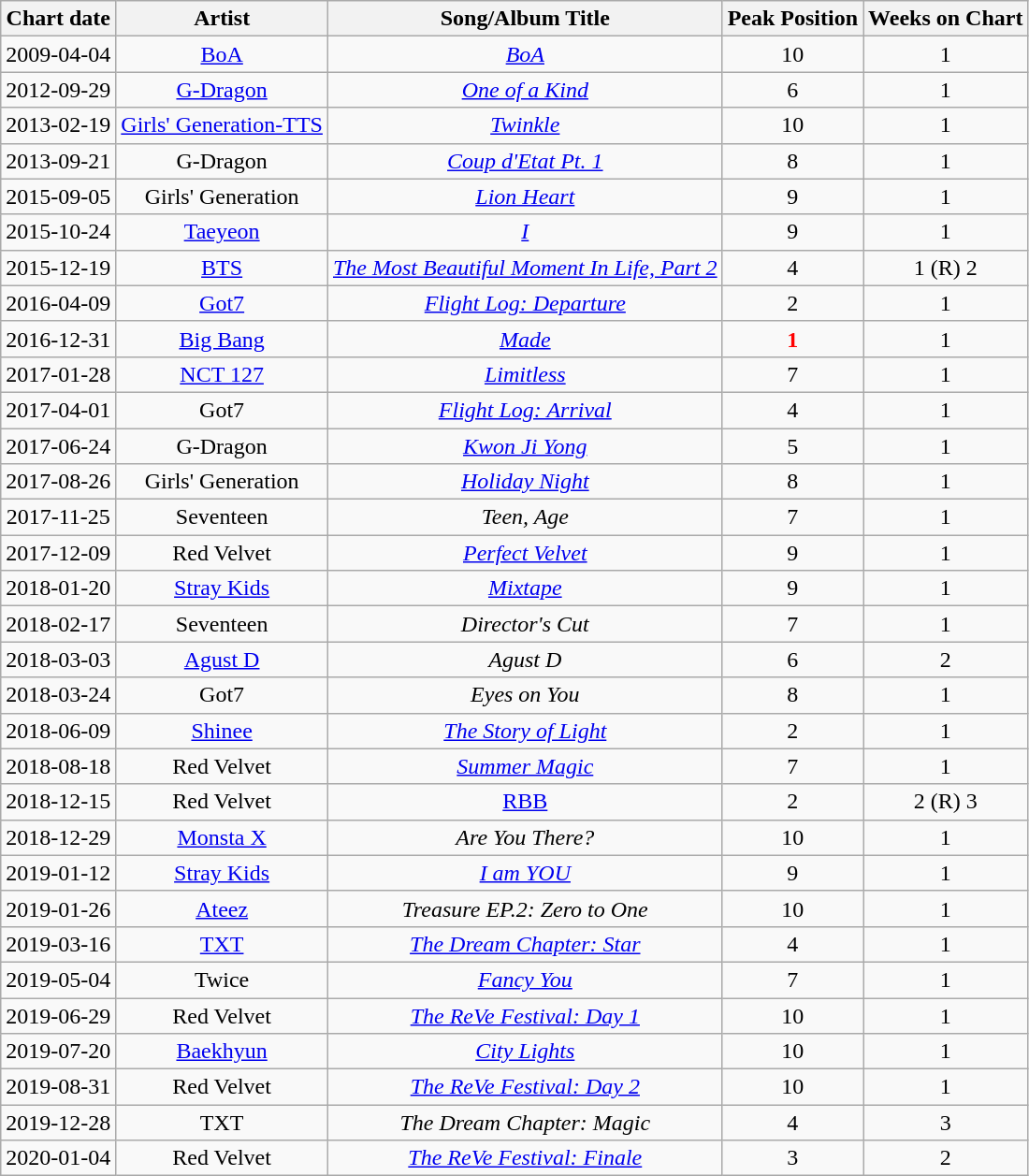<table class="wikitable sortable" style="text-align:center">
<tr>
<th>Chart date</th>
<th>Artist</th>
<th>Song/Album Title</th>
<th>Peak Position</th>
<th>Weeks on Chart</th>
</tr>
<tr>
<td>2009-04-04</td>
<td><a href='#'>BoA</a></td>
<td><em><a href='#'>BoA</a></em></td>
<td>10</td>
<td>1</td>
</tr>
<tr>
<td>2012-09-29</td>
<td><a href='#'>G-Dragon</a></td>
<td><em><a href='#'>One of a Kind</a></em></td>
<td>6</td>
<td>1</td>
</tr>
<tr>
<td>2013-02-19</td>
<td><a href='#'>Girls' Generation-TTS</a></td>
<td><em><a href='#'>Twinkle</a></em></td>
<td>10</td>
<td>1</td>
</tr>
<tr>
<td>2013-09-21</td>
<td>G-Dragon</td>
<td><em><a href='#'>Coup d'Etat Pt. 1</a></em></td>
<td>8</td>
<td>1</td>
</tr>
<tr>
<td>2015-09-05</td>
<td>Girls' Generation</td>
<td><em><a href='#'>Lion Heart</a></em></td>
<td>9</td>
<td>1</td>
</tr>
<tr>
<td>2015-10-24</td>
<td><a href='#'>Taeyeon</a></td>
<td><em><a href='#'>I</a></em></td>
<td>9</td>
<td>1</td>
</tr>
<tr>
<td>2015-12-19</td>
<td><a href='#'>BTS</a></td>
<td><em><a href='#'>The Most Beautiful Moment In Life, Part 2</a></em></td>
<td>4</td>
<td>1 (R) 2</td>
</tr>
<tr>
<td>2016-04-09</td>
<td><a href='#'>Got7</a></td>
<td><em><a href='#'>Flight Log: Departure</a></em></td>
<td>2</td>
<td>1</td>
</tr>
<tr>
<td>2016-12-31</td>
<td><a href='#'>Big Bang</a></td>
<td><em><a href='#'>Made</a></em></td>
<td style="color:red"><strong>1</strong></td>
<td>1</td>
</tr>
<tr>
<td>2017-01-28</td>
<td><a href='#'>NCT 127</a></td>
<td><em><a href='#'>Limitless</a></em></td>
<td>7</td>
<td>1</td>
</tr>
<tr>
<td>2017-04-01</td>
<td>Got7</td>
<td><em><a href='#'>Flight Log: Arrival</a></em></td>
<td>4</td>
<td>1</td>
</tr>
<tr>
<td>2017-06-24</td>
<td>G-Dragon</td>
<td><em><a href='#'>Kwon Ji Yong</a></em></td>
<td>5</td>
<td>1</td>
</tr>
<tr>
<td>2017-08-26</td>
<td>Girls' Generation</td>
<td><em><a href='#'>Holiday Night</a></em></td>
<td>8</td>
<td>1</td>
</tr>
<tr>
<td>2017-11-25</td>
<td>Seventeen</td>
<td><em>Teen, Age</em></td>
<td>7</td>
<td>1</td>
</tr>
<tr>
<td>2017-12-09</td>
<td>Red Velvet</td>
<td><em><a href='#'>Perfect Velvet</a></em></td>
<td>9</td>
<td>1</td>
</tr>
<tr>
<td>2018-01-20</td>
<td><a href='#'>Stray Kids</a></td>
<td><em><a href='#'>Mixtape</a></em></td>
<td>9</td>
<td>1</td>
</tr>
<tr>
<td>2018-02-17</td>
<td>Seventeen</td>
<td><em>Director's Cut</em></td>
<td>7</td>
<td>1</td>
</tr>
<tr>
<td>2018-03-03</td>
<td><a href='#'>Agust D</a></td>
<td><em>Agust D</em></td>
<td>6</td>
<td>2</td>
</tr>
<tr>
<td>2018-03-24</td>
<td>Got7</td>
<td><em>Eyes on You</em></td>
<td>8</td>
<td>1</td>
</tr>
<tr>
<td>2018-06-09</td>
<td><a href='#'>Shinee</a></td>
<td><em><a href='#'>The Story of Light</a></em></td>
<td>2</td>
<td>1</td>
</tr>
<tr>
<td>2018-08-18</td>
<td>Red Velvet</td>
<td><em><a href='#'>Summer Magic</a></em></td>
<td>7</td>
<td>1</td>
</tr>
<tr>
<td>2018-12-15</td>
<td>Red Velvet</td>
<td><a href='#'>RBB</a></td>
<td>2</td>
<td>2 (R) 3</td>
</tr>
<tr>
<td>2018-12-29</td>
<td><a href='#'>Monsta X</a></td>
<td><em>Are You There?</em></td>
<td>10</td>
<td>1</td>
</tr>
<tr>
<td>2019-01-12</td>
<td><a href='#'>Stray Kids</a></td>
<td><em><a href='#'>I am YOU</a></em></td>
<td>9</td>
<td>1</td>
</tr>
<tr>
<td>2019-01-26</td>
<td><a href='#'>Ateez</a></td>
<td><em>Treasure EP.2: Zero to One</em></td>
<td>10</td>
<td>1</td>
</tr>
<tr>
<td>2019-03-16</td>
<td><a href='#'>TXT</a></td>
<td><em><a href='#'>The Dream Chapter: Star</a></em></td>
<td>4</td>
<td>1</td>
</tr>
<tr>
<td>2019-05-04</td>
<td>Twice</td>
<td><em><a href='#'>Fancy You</a></em></td>
<td>7</td>
<td>1</td>
</tr>
<tr>
<td>2019-06-29</td>
<td>Red Velvet</td>
<td><em><a href='#'>The ReVe Festival: Day 1</a></em></td>
<td>10</td>
<td>1</td>
</tr>
<tr>
<td>2019-07-20</td>
<td><a href='#'>Baekhyun</a></td>
<td><em><a href='#'>City Lights</a></em></td>
<td>10</td>
<td>1</td>
</tr>
<tr>
<td>2019-08-31</td>
<td>Red Velvet</td>
<td><em><a href='#'>The ReVe Festival: Day 2</a></em></td>
<td>10</td>
<td>1</td>
</tr>
<tr>
<td>2019-12-28</td>
<td>TXT</td>
<td><em>The Dream Chapter: Magic</em></td>
<td>4</td>
<td>3</td>
</tr>
<tr>
<td>2020-01-04</td>
<td>Red Velvet</td>
<td><em><a href='#'>The ReVe Festival: Finale</a></em></td>
<td>3</td>
<td>2</td>
</tr>
</table>
